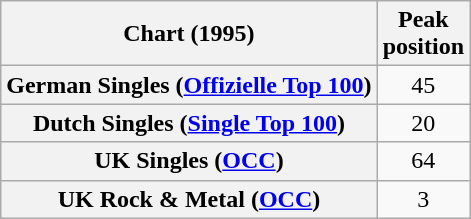<table class="wikitable plainrowheaders sortable">
<tr>
<th scope="col">Chart (1995)</th>
<th scope="col">Peak<br>position</th>
</tr>
<tr>
<th scope="row">German Singles (<a href='#'>Offizielle Top 100</a>)</th>
<td style="text-align:center;">45</td>
</tr>
<tr>
<th scope="row">Dutch Singles (<a href='#'>Single Top 100</a>)</th>
<td style="text-align:center;">20</td>
</tr>
<tr>
<th scope="row">UK Singles (<a href='#'>OCC</a>)</th>
<td style="text-align:center;">64</td>
</tr>
<tr>
<th scope="row">UK Rock & Metal (<a href='#'>OCC</a>)</th>
<td style="text-align:center;">3</td>
</tr>
</table>
